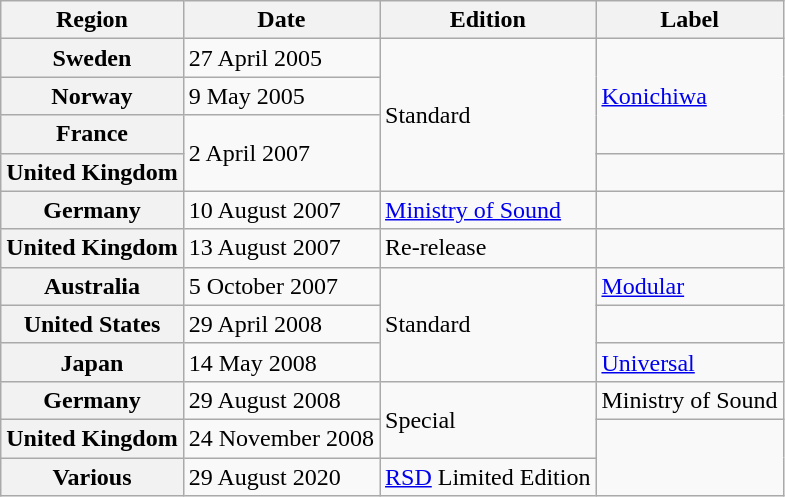<table class="wikitable plainrowheaders">
<tr>
<th scope="col">Region</th>
<th scope="col">Date</th>
<th scope="col">Edition</th>
<th scope="col">Label</th>
</tr>
<tr>
<th scope="row">Sweden</th>
<td>27 April 2005</td>
<td rowspan="4">Standard</td>
<td rowspan="3"><a href='#'>Konichiwa</a></td>
</tr>
<tr>
<th scope="row">Norway</th>
<td>9 May 2005</td>
</tr>
<tr>
<th scope="row">France</th>
<td rowspan="2">2 April 2007</td>
</tr>
<tr>
<th scope="row">United Kingdom</th>
<td></td>
</tr>
<tr>
<th scope="row">Germany</th>
<td>10 August 2007</td>
<td><a href='#'>Ministry of Sound</a></td>
</tr>
<tr>
<th scope="row">United Kingdom</th>
<td>13 August 2007</td>
<td>Re-release</td>
<td></td>
</tr>
<tr>
<th scope="row">Australia</th>
<td>5 October 2007</td>
<td rowspan="3">Standard</td>
<td><a href='#'>Modular</a></td>
</tr>
<tr>
<th scope="row">United States</th>
<td>29 April 2008</td>
<td></td>
</tr>
<tr>
<th scope="row">Japan</th>
<td>14 May 2008</td>
<td><a href='#'>Universal</a></td>
</tr>
<tr>
<th scope="row">Germany</th>
<td>29 August 2008</td>
<td rowspan="2">Special</td>
<td>Ministry of Sound</td>
</tr>
<tr>
<th scope="row">United Kingdom</th>
<td>24 November 2008</td>
<td rowspan="2"></td>
</tr>
<tr>
<th scope="row">Various</th>
<td>29 August 2020</td>
<td><a href='#'>RSD</a> Limited Edition</td>
</tr>
</table>
